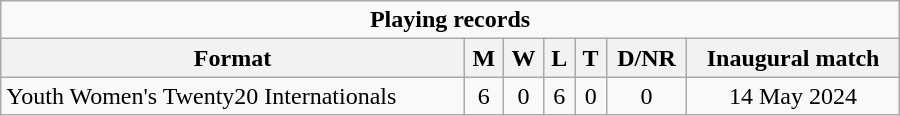<table class="wikitable" style="text-align: center; width: 600px">
<tr>
<td colspan="8" align="center"><strong>Playing records</strong></td>
</tr>
<tr>
<th>Format</th>
<th>M</th>
<th>W</th>
<th>L</th>
<th>T</th>
<th>D/NR</th>
<th>Inaugural match</th>
</tr>
<tr>
<td align="left">Youth Women's Twenty20 Internationals</td>
<td>6</td>
<td>0</td>
<td>6</td>
<td>0</td>
<td>0</td>
<td>14 May 2024</td>
</tr>
</table>
